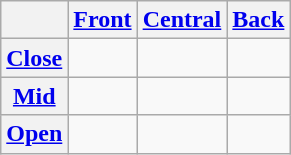<table class="wikitable" style="text-align: center">
<tr>
<th> </th>
<th><a href='#'>Front</a></th>
<th><a href='#'>Central</a></th>
<th><a href='#'>Back</a></th>
</tr>
<tr>
<th><a href='#'>Close</a></th>
<td></td>
<td></td>
<td></td>
</tr>
<tr>
<th><a href='#'>Mid</a></th>
<td></td>
<td></td>
<td></td>
</tr>
<tr>
<th><a href='#'>Open</a></th>
<td></td>
<td></td>
<td></td>
</tr>
</table>
